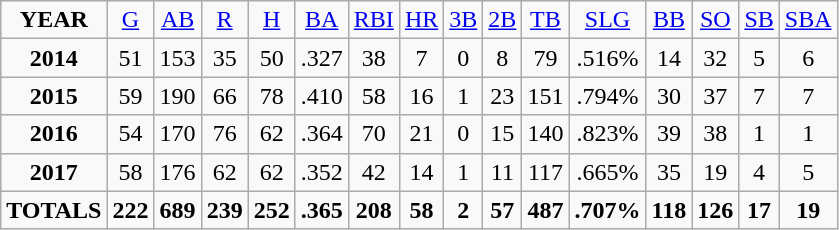<table class="wikitable">
<tr align=center>
<td><strong>YEAR</strong></td>
<td><a href='#'>G</a></td>
<td><a href='#'>AB</a></td>
<td><a href='#'>R</a></td>
<td><a href='#'>H</a></td>
<td><a href='#'>BA</a></td>
<td><a href='#'>RBI</a></td>
<td><a href='#'>HR</a></td>
<td><a href='#'>3B</a></td>
<td><a href='#'>2B</a></td>
<td><a href='#'>TB</a></td>
<td><a href='#'>SLG</a></td>
<td><a href='#'>BB</a></td>
<td><a href='#'>SO</a></td>
<td><a href='#'>SB</a></td>
<td><a href='#'>SBA</a></td>
</tr>
<tr align=center>
<td><strong>2014</strong></td>
<td>51</td>
<td>153</td>
<td>35</td>
<td>50</td>
<td>.327</td>
<td>38</td>
<td>7</td>
<td>0</td>
<td>8</td>
<td>79</td>
<td>.516%</td>
<td>14</td>
<td>32</td>
<td>5</td>
<td>6</td>
</tr>
<tr align=center>
<td><strong>2015</strong></td>
<td>59</td>
<td>190</td>
<td>66</td>
<td>78</td>
<td>.410</td>
<td>58</td>
<td>16</td>
<td>1</td>
<td>23</td>
<td>151</td>
<td>.794%</td>
<td>30</td>
<td>37</td>
<td>7</td>
<td>7</td>
</tr>
<tr align=center>
<td><strong>2016</strong></td>
<td>54</td>
<td>170</td>
<td>76</td>
<td>62</td>
<td>.364</td>
<td>70</td>
<td>21</td>
<td>0</td>
<td>15</td>
<td>140</td>
<td>.823%</td>
<td>39</td>
<td>38</td>
<td>1</td>
<td>1</td>
</tr>
<tr align=center>
<td><strong>2017</strong></td>
<td>58</td>
<td>176</td>
<td>62</td>
<td>62</td>
<td>.352</td>
<td>42</td>
<td>14</td>
<td>1</td>
<td>11</td>
<td>117</td>
<td>.665%</td>
<td>35</td>
<td>19</td>
<td>4</td>
<td>5</td>
</tr>
<tr align=center>
<td><strong>TOTALS</strong></td>
<td><strong>222</strong></td>
<td><strong>689</strong></td>
<td><strong>239</strong></td>
<td><strong>252</strong></td>
<td><strong>.365</strong></td>
<td><strong>208</strong></td>
<td><strong>58</strong></td>
<td><strong>2</strong></td>
<td><strong>57</strong></td>
<td><strong>487</strong></td>
<td><strong>.707%</strong></td>
<td><strong>118</strong></td>
<td><strong>126</strong></td>
<td><strong>17</strong></td>
<td><strong>19</strong></td>
</tr>
</table>
